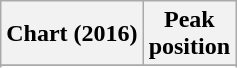<table class="wikitable sortable plainrowheaders" style="text-align:center">
<tr>
<th scope="col">Chart (2016)</th>
<th scope="col">Peak<br>position</th>
</tr>
<tr>
</tr>
<tr>
</tr>
<tr>
</tr>
<tr>
</tr>
<tr>
</tr>
<tr>
</tr>
<tr>
</tr>
<tr>
</tr>
<tr>
</tr>
<tr>
</tr>
<tr>
</tr>
<tr>
</tr>
<tr>
</tr>
<tr>
</tr>
</table>
